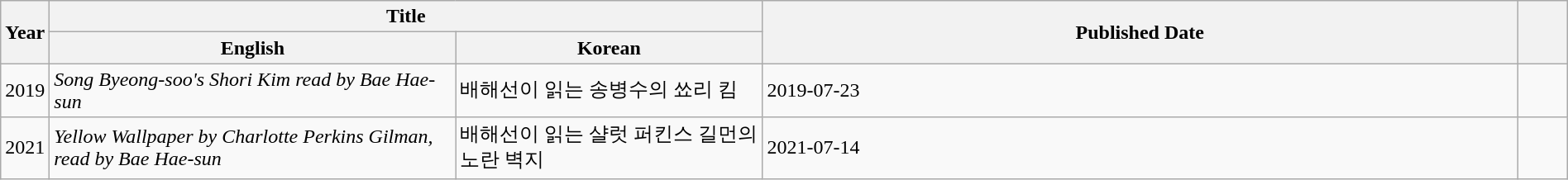<table class="wikitable sortable" style="clear:none; font-size:100%; padding:0 auto; width:100%; margin:auto">
<tr>
<th rowspan="2" scope="col" style="width:2em;">Year</th>
<th colspan="2" scope="col">Title</th>
<th rowspan="2" scope="col">Published Date</th>
<th rowspan="2" scope="col" class="unsortable"></th>
</tr>
<tr>
<th style="width:20em;">English</th>
<th style="width:15em;">Korean</th>
</tr>
<tr>
<td>2019</td>
<td><em>Song Byeong-soo's Shori Kim read by Bae Hae-sun</em></td>
<td>배해선이 읽는 송병수의 쑈리 킴</td>
<td>2019-07-23</td>
<td></td>
</tr>
<tr>
<td>2021</td>
<td><em>Yellow Wallpaper by Charlotte Perkins Gilman, read by Bae Hae-sun</em></td>
<td>배해선이 읽는 샬럿 퍼킨스 길먼의 노란 벽지</td>
<td>2021-07-14</td>
<td></td>
</tr>
</table>
